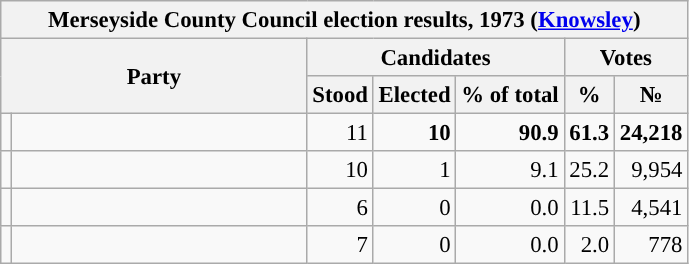<table class="wikitable" style="font-size:95%">
<tr>
<th colspan="16" style="background-color:#f2f2f2">Merseyside County Council election results, 1973 (<a href='#'>Knowsley</a>)</th>
</tr>
<tr style="vertical-align:center;">
<th colspan="2" rowspan="2">Party</th>
<th colspan="3" style="width: 30px">Candidates</th>
<th colspan="2" style="width: 30px">Votes</th>
</tr>
<tr>
<th>Stood</th>
<th>Elected</th>
<th>% of total</th>
<th>%</th>
<th>№</th>
</tr>
<tr>
<td style="background-color: "></td>
<td style="width: 190px"><a href='#'></a></td>
<td style="text-align:right; ">11</td>
<td style="text-align:right; "><strong>10</strong></td>
<td style="text-align:right; "><strong>90.9</strong></td>
<td style="text-align:right; "><strong>61.3</strong></td>
<td style="text-align:right; "><strong>24,218</strong></td>
</tr>
<tr>
<td style="background-color: "></td>
<td style="width: 190px"><a href='#'></a></td>
<td style="text-align:right; ">10</td>
<td style="text-align:right; ">1</td>
<td style="text-align:right; ">9.1</td>
<td style="text-align:right; ">25.2</td>
<td style="text-align:right; ">9,954</td>
</tr>
<tr>
<td style="background-color: "></td>
<td style="width: 190px"><a href='#'></a></td>
<td style="text-align:right; ">6</td>
<td style="text-align:right; ">0</td>
<td style="text-align:right; ">0.0</td>
<td style="text-align:right; ">11.5</td>
<td style="text-align:right; ">4,541</td>
</tr>
<tr>
<td style="background-color: "></td>
<td style="width: 190px"><a href='#'></a></td>
<td style="text-align:right; ">7</td>
<td style="text-align:right; ">0</td>
<td style="text-align:right; ">0.0</td>
<td style="text-align:right; ">2.0</td>
<td style="text-align:right; ">778</td>
</tr>
</table>
